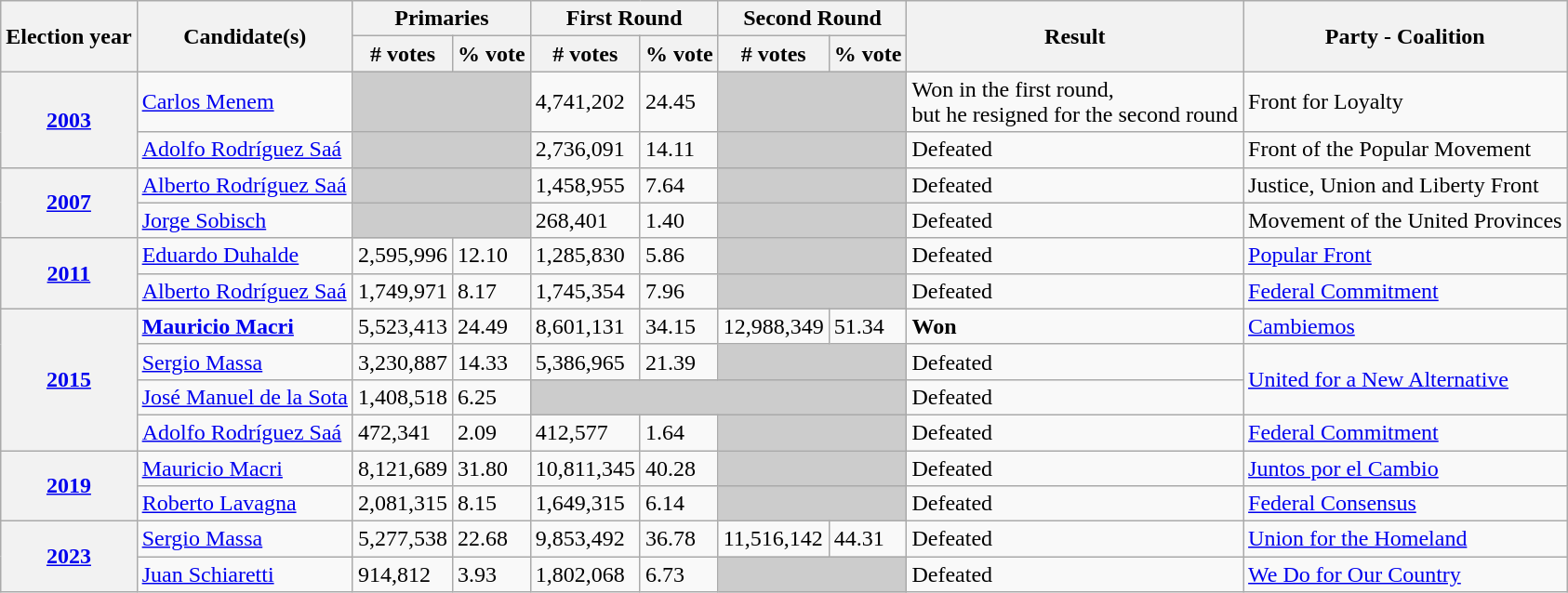<table class="wikitable">
<tr>
<th rowspan="2">Election year</th>
<th rowspan="2">Candidate(s)</th>
<th colspan="2">Primaries</th>
<th colspan="2">First Round</th>
<th colspan="2">Second Round</th>
<th rowspan="2">Result</th>
<th rowspan="2">Party - Coalition</th>
</tr>
<tr>
<th># votes</th>
<th>% vote</th>
<th># votes</th>
<th>% vote</th>
<th># votes</th>
<th>% vote</th>
</tr>
<tr>
<th rowspan="2"><a href='#'>2003</a></th>
<td><a href='#'>Carlos Menem</a></td>
<td colspan="2" bgcolor="#CCCCCC"></td>
<td>4,741,202</td>
<td>24.45</td>
<td colspan="2" bgcolor="#CCCCCC"></td>
<td> Won in the first round,<br>but he resigned for the second round</td>
<td>Front for Loyalty</td>
</tr>
<tr>
<td><a href='#'>Adolfo Rodríguez Saá</a></td>
<td colspan="2" bgcolor="#CCCCCC"></td>
<td>2,736,091</td>
<td>14.11</td>
<td colspan="2" bgcolor="#CCCCCC"></td>
<td> Defeated</td>
<td>Front of the Popular Movement</td>
</tr>
<tr>
<th rowspan="2"><a href='#'>2007</a></th>
<td><a href='#'>Alberto Rodríguez Saá</a></td>
<td colspan="2" bgcolor="#CCCCCC"></td>
<td>1,458,955</td>
<td>7.64</td>
<td colspan="2" bgcolor="#CCCCCC"></td>
<td> Defeated</td>
<td>Justice, Union and Liberty Front</td>
</tr>
<tr>
<td><a href='#'>Jorge Sobisch</a></td>
<td colspan="2" bgcolor="#CCCCCC"></td>
<td>268,401</td>
<td>1.40</td>
<td colspan="2" bgcolor="#CCCCCC"></td>
<td> Defeated</td>
<td>Movement of the United Provinces</td>
</tr>
<tr>
<th rowspan="2"><a href='#'>2011</a></th>
<td><a href='#'>Eduardo Duhalde</a></td>
<td>2,595,996</td>
<td>12.10</td>
<td>1,285,830</td>
<td>5.86</td>
<td colspan="2" bgcolor="#CCCCCC"></td>
<td> Defeated</td>
<td><a href='#'>Popular Front</a></td>
</tr>
<tr>
<td><a href='#'>Alberto Rodríguez Saá</a></td>
<td>1,749,971</td>
<td>8.17</td>
<td>1,745,354</td>
<td>7.96</td>
<td colspan="2" bgcolor="#CCCCCC"></td>
<td> Defeated</td>
<td><a href='#'>Federal Commitment</a></td>
</tr>
<tr>
<th rowspan="4"><a href='#'>2015</a></th>
<td><strong><a href='#'>Mauricio Macri</a></strong></td>
<td>5,523,413</td>
<td>24.49</td>
<td>8,601,131</td>
<td>34.15</td>
<td>12,988,349</td>
<td>51.34</td>
<td> <strong>Won</strong></td>
<td><a href='#'>Cambiemos</a></td>
</tr>
<tr>
<td><a href='#'>Sergio Massa</a></td>
<td>3,230,887</td>
<td>14.33</td>
<td>5,386,965</td>
<td>21.39</td>
<td colspan="2" bgcolor="#CCCCCC"></td>
<td> Defeated</td>
<td rowspan="2"><a href='#'>United for a New Alternative</a></td>
</tr>
<tr>
<td><a href='#'>José Manuel de la Sota</a></td>
<td>1,408,518</td>
<td>6.25</td>
<td colspan="4" bgcolor="#CCCCCC"></td>
<td> Defeated</td>
</tr>
<tr>
<td><a href='#'>Adolfo Rodríguez Saá</a></td>
<td>472,341</td>
<td>2.09</td>
<td>412,577</td>
<td>1.64</td>
<td colspan="2" bgcolor="#CCCCCC"></td>
<td> Defeated</td>
<td><a href='#'>Federal Commitment</a></td>
</tr>
<tr>
<th rowspan="2"><a href='#'>2019</a></th>
<td><a href='#'>Mauricio Macri</a></td>
<td>8,121,689</td>
<td>31.80</td>
<td>10,811,345</td>
<td>40.28</td>
<td colspan="2" bgcolor="#CCCCCC"></td>
<td> Defeated</td>
<td><a href='#'>Juntos por el Cambio</a></td>
</tr>
<tr>
<td><a href='#'>Roberto Lavagna</a></td>
<td>2,081,315</td>
<td>8.15</td>
<td>1,649,315</td>
<td>6.14</td>
<td colspan="2" bgcolor="#CCCCCC"></td>
<td> Defeated</td>
<td><a href='#'>Federal Consensus</a></td>
</tr>
<tr>
<th rowspan="2"><a href='#'>2023</a></th>
<td><a href='#'>Sergio Massa</a></td>
<td>5,277,538</td>
<td>22.68</td>
<td>9,853,492</td>
<td>36.78</td>
<td>11,516,142</td>
<td>44.31</td>
<td> Defeated</td>
<td><a href='#'>Union for the Homeland</a></td>
</tr>
<tr>
<td><a href='#'>Juan Schiaretti</a></td>
<td>914,812</td>
<td>3.93</td>
<td>1,802,068</td>
<td>6.73</td>
<td colspan="2" bgcolor="#CCCCCC"></td>
<td> Defeated</td>
<td><a href='#'>We Do for Our Country</a></td>
</tr>
</table>
